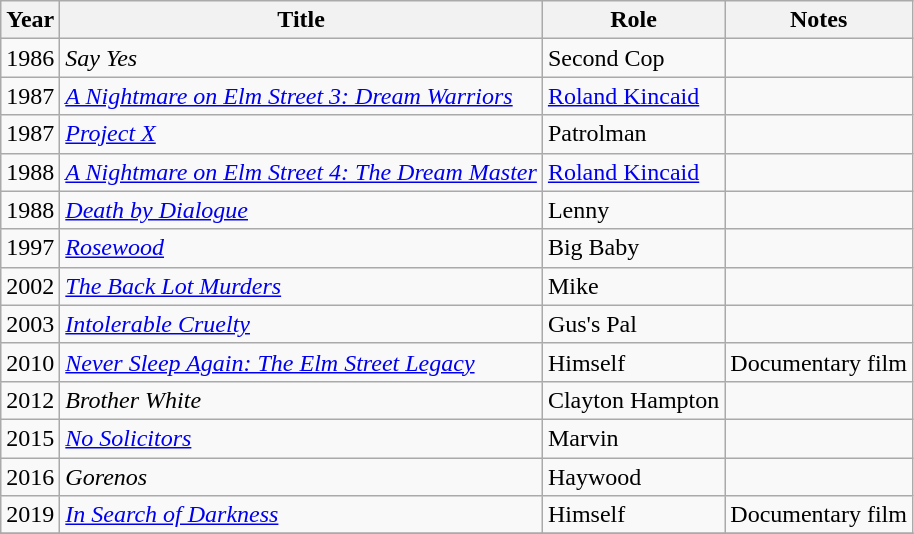<table class="wikitable sortable">
<tr>
<th>Year</th>
<th>Title</th>
<th>Role</th>
<th class="unsortable">Notes</th>
</tr>
<tr>
<td>1986</td>
<td><em>Say Yes</em></td>
<td>Second Cop</td>
<td></td>
</tr>
<tr>
<td>1987</td>
<td><em><a href='#'>A Nightmare on Elm Street 3: Dream Warriors</a></em></td>
<td><a href='#'>Roland Kincaid</a></td>
<td></td>
</tr>
<tr>
<td>1987</td>
<td><em><a href='#'>Project X</a></em></td>
<td>Patrolman</td>
<td></td>
</tr>
<tr>
<td>1988</td>
<td><em><a href='#'>A Nightmare on Elm Street 4: The Dream Master</a></em></td>
<td><a href='#'>Roland Kincaid</a></td>
<td></td>
</tr>
<tr>
<td>1988</td>
<td><em><a href='#'>Death by Dialogue</a></em></td>
<td>Lenny</td>
<td></td>
</tr>
<tr>
<td>1997</td>
<td><em><a href='#'>Rosewood</a></em></td>
<td>Big Baby</td>
<td></td>
</tr>
<tr>
<td>2002</td>
<td><em><a href='#'>The Back Lot Murders</a></em></td>
<td>Mike</td>
<td></td>
</tr>
<tr>
<td>2003</td>
<td><em><a href='#'>Intolerable Cruelty</a></em></td>
<td>Gus's Pal</td>
<td></td>
</tr>
<tr>
<td>2010</td>
<td><em><a href='#'>Never Sleep Again: The Elm Street Legacy</a></em></td>
<td>Himself</td>
<td>Documentary film</td>
</tr>
<tr>
<td>2012</td>
<td><em>Brother White</em></td>
<td>Clayton Hampton</td>
<td></td>
</tr>
<tr>
<td>2015</td>
<td><em><a href='#'>No Solicitors</a></em></td>
<td>Marvin</td>
<td></td>
</tr>
<tr>
<td>2016</td>
<td><em>Gorenos</em></td>
<td>Haywood</td>
<td></td>
</tr>
<tr>
<td>2019</td>
<td><em><a href='#'>In Search of Darkness</a></em></td>
<td>Himself</td>
<td>Documentary film</td>
</tr>
<tr>
</tr>
</table>
